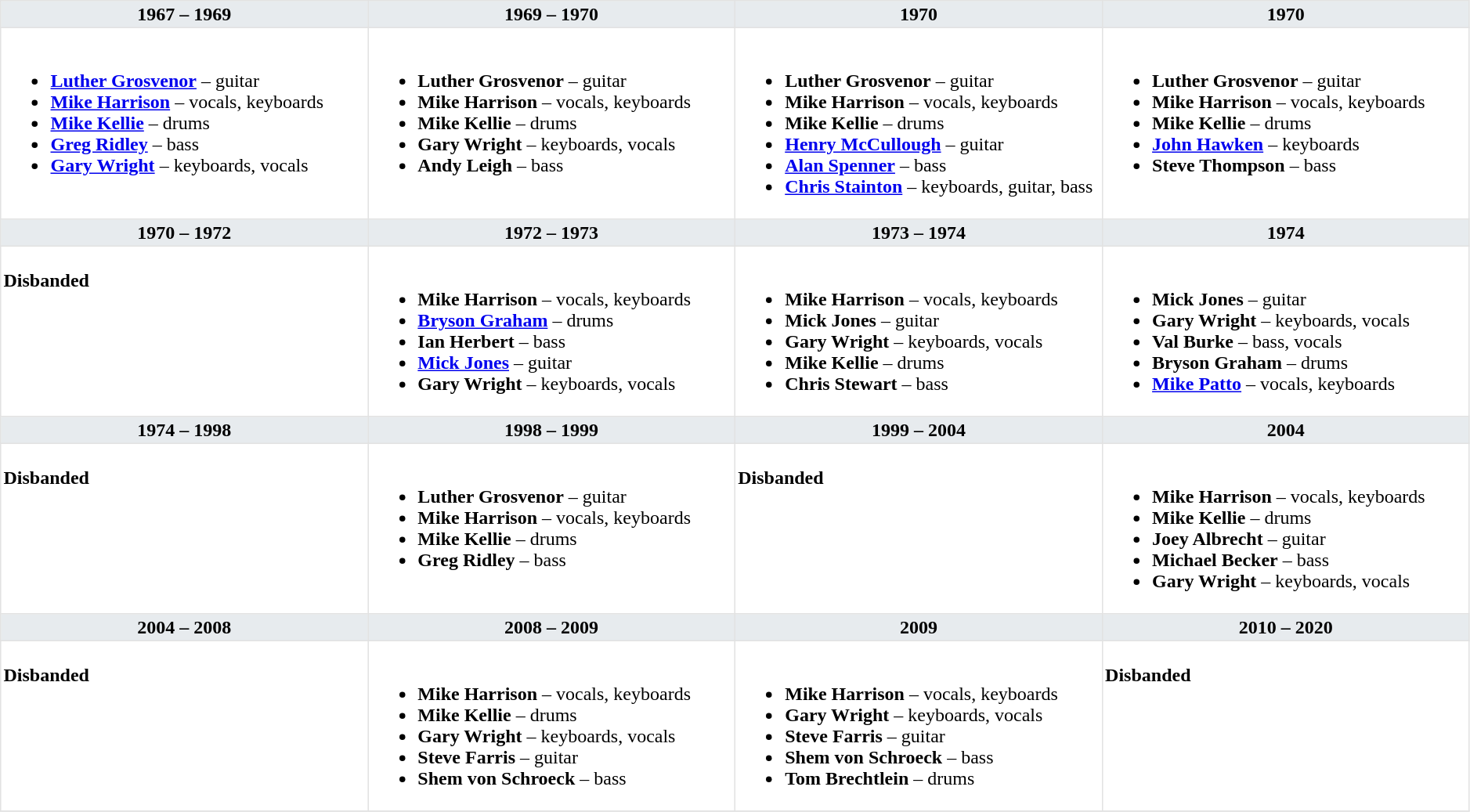<table class="toccolours" border=1 cellpadding=2 cellspacing=0 style="float: width: 375px; margin: 0 0 1em 1em; border-collapse: collapse; border: 1px solid #E2E2E2;" width=99%>
<tr>
<th bgcolor="#E7EBEE" valign=top width=25%>1967 – 1969</th>
<th bgcolor="#E7EBEE" valign=top width=25%>1969 – 1970</th>
<th bgcolor="#E7EBEE" valign=top width=25%>1970</th>
<th bgcolor="#E7EBEE" valign=top width=25%>1970</th>
</tr>
<tr>
<td valign=top><br><ul><li><strong><a href='#'>Luther Grosvenor</a></strong> – guitar</li><li><strong><a href='#'>Mike Harrison</a></strong> – vocals, keyboards</li><li><strong><a href='#'>Mike Kellie</a></strong> – drums</li><li><strong><a href='#'>Greg Ridley</a></strong> – bass</li><li><strong><a href='#'>Gary Wright</a></strong> – keyboards, vocals</li></ul></td>
<td valign=top><br><ul><li><strong>Luther Grosvenor</strong> – guitar</li><li><strong>Mike Harrison</strong> – vocals, keyboards</li><li><strong>Mike Kellie</strong> – drums</li><li><strong>Gary Wright</strong> – keyboards, vocals</li><li><strong>Andy Leigh</strong> – bass</li></ul></td>
<td valign=top><br><ul><li><strong>Luther Grosvenor</strong> – guitar</li><li><strong>Mike Harrison</strong> – vocals, keyboards</li><li><strong>Mike Kellie</strong> – drums</li><li><strong><a href='#'>Henry McCullough</a></strong> – guitar</li><li><strong><a href='#'>Alan Spenner</a></strong> – bass</li><li><strong><a href='#'>Chris Stainton</a></strong> – keyboards, guitar, bass</li></ul></td>
<td valign=top><br><ul><li><strong>Luther Grosvenor</strong> – guitar</li><li><strong>Mike Harrison</strong> – vocals, keyboards</li><li><strong>Mike Kellie</strong> – drums</li><li><strong><a href='#'>John Hawken</a></strong> – keyboards</li><li><strong>Steve Thompson</strong> – bass</li></ul></td>
</tr>
<tr>
<th bgcolor="#E7EBEE" valign=top width=25%>1970 – 1972</th>
<th bgcolor="#E7EBEE" valign=top width=25%>1972 – 1973</th>
<th bgcolor="#E7EBEE" valign=top width=25%>1973 – 1974</th>
<th bgcolor="#E7EBEE" valign=top width=25%>1974</th>
</tr>
<tr>
<td valign=top><br><strong>Disbanded</strong></td>
<td valign=top><br><ul><li><strong>Mike Harrison</strong> – vocals, keyboards</li><li><strong><a href='#'>Bryson Graham</a></strong> – drums</li><li><strong>Ian Herbert</strong> – bass</li><li><strong><a href='#'>Mick Jones</a></strong> – guitar</li><li><strong>Gary Wright</strong> – keyboards, vocals</li></ul></td>
<td valign=top><br><ul><li><strong>Mike Harrison</strong> – vocals, keyboards</li><li><strong>Mick Jones</strong> – guitar</li><li><strong>Gary Wright</strong> – keyboards, vocals</li><li><strong>Mike Kellie</strong> – drums</li><li><strong>Chris Stewart</strong> – bass</li></ul></td>
<td valign=top><br><ul><li><strong>Mick Jones</strong> – guitar</li><li><strong>Gary Wright</strong> – keyboards, vocals</li><li><strong>Val Burke</strong> – bass, vocals</li><li><strong>Bryson Graham</strong> – drums</li><li><strong><a href='#'>Mike Patto</a></strong> – vocals, keyboards</li></ul></td>
</tr>
<tr>
<th bgcolor="#E7EBEE" valign=top width=25%>1974 – 1998</th>
<th bgcolor="#E7EBEE" valign=top width=25%>1998 – 1999</th>
<th bgcolor="#E7EBEE" valign=top width=25%>1999 – 2004</th>
<th bgcolor="#E7EBEE" valign=top width=25%>2004</th>
</tr>
<tr>
<td valign=top><br><strong>Disbanded</strong></td>
<td valign=top><br><ul><li><strong>Luther Grosvenor</strong> – guitar</li><li><strong>Mike Harrison</strong> – vocals, keyboards</li><li><strong>Mike Kellie</strong> – drums</li><li><strong>Greg Ridley</strong> – bass</li></ul></td>
<td valign=top><br><strong>Disbanded</strong></td>
<td valign=top><br><ul><li><strong>Mike Harrison</strong> – vocals, keyboards</li><li><strong>Mike Kellie</strong> – drums</li><li><strong>Joey Albrecht</strong> – guitar</li><li><strong>Michael Becker</strong> – bass</li><li><strong>Gary Wright</strong> – keyboards, vocals</li></ul></td>
</tr>
<tr>
<th bgcolor="#E7EBEE" valign=top width=25%>2004 – 2008</th>
<th bgcolor="#E7EBEE" valign=top width=25%>2008 – 2009</th>
<th bgcolor="#E7EBEE" valign=top width=25%>2009</th>
<th bgcolor="#E7EBEE" valign=top width=25%>2010 – 2020</th>
</tr>
<tr>
<td valign=top><br><strong>Disbanded</strong></td>
<td valign=top><br><ul><li><strong>Mike Harrison</strong> – vocals, keyboards</li><li><strong>Mike Kellie</strong> – drums</li><li><strong>Gary Wright</strong> – keyboards, vocals</li><li><strong>Steve Farris</strong> – guitar</li><li><strong>Shem von Schroeck</strong> – bass</li></ul></td>
<td valign=top><br><ul><li><strong>Mike Harrison</strong> – vocals, keyboards</li><li><strong>Gary Wright</strong> – keyboards, vocals</li><li><strong>Steve Farris</strong> – guitar</li><li><strong>Shem von Schroeck</strong> – bass</li><li><strong>Tom Brechtlein</strong> – drums</li></ul></td>
<td valign=top><br><strong>Disbanded</strong></td>
</tr>
<tr>
</tr>
</table>
